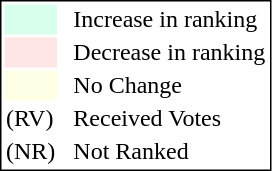<table style="border:1px solid black;">
<tr>
<td style="background:#D8FFEB; width:20px;"></td>
<td> </td>
<td>Increase in ranking</td>
</tr>
<tr>
<td style="background:#FFE6E6; width:20px;"></td>
<td> </td>
<td>Decrease in ranking</td>
</tr>
<tr>
<td style="background:#FFFFE6; width:20px;"></td>
<td> </td>
<td>No Change</td>
</tr>
<tr>
<td>(RV)</td>
<td> </td>
<td>Received Votes</td>
</tr>
<tr>
<td>(NR)</td>
<td> </td>
<td>Not Ranked</td>
</tr>
</table>
